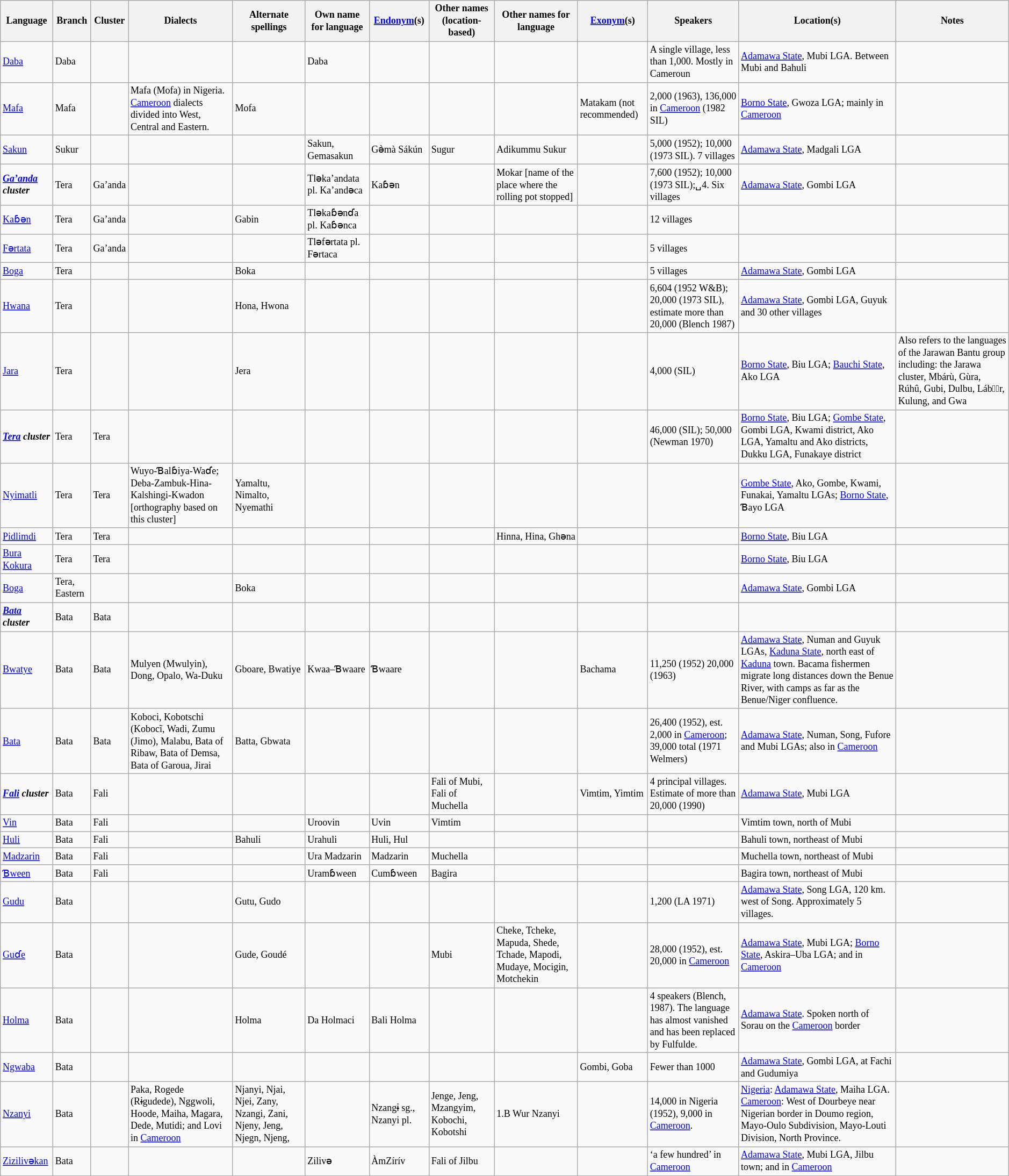<table class="wikitable sortable"  style="font-size: 75%">
<tr>
<th>Language</th>
<th>Branch</th>
<th>Cluster</th>
<th>Dialects</th>
<th>Alternate spellings</th>
<th>Own name for language</th>
<th><a href='#'>Endonym</a>(s)</th>
<th>Other names (location-based)</th>
<th>Other names for language</th>
<th><a href='#'>Exonym</a>(s)</th>
<th>Speakers</th>
<th>Location(s)</th>
<th>Notes</th>
</tr>
<tr>
<td><a href='#'>Daba</a></td>
<td>Daba</td>
<td></td>
<td></td>
<td></td>
<td>Daba</td>
<td></td>
<td></td>
<td></td>
<td></td>
<td>A single village, less than 1,000. Mostly in Cameroun</td>
<td><a href='#'>Adamawa State</a>, Mubi LGA. Between Mubi and Bahuli</td>
<td></td>
</tr>
<tr>
<td><a href='#'>Mafa</a></td>
<td>Mafa</td>
<td></td>
<td>Mafa (Mofa) in Nigeria. <a href='#'>Cameroon</a> dialects divided into West, Central and Eastern.</td>
<td>Mofa</td>
<td></td>
<td></td>
<td></td>
<td></td>
<td>Matakam (not recommended)</td>
<td>2,000 (1963), 136,000 in <a href='#'>Cameroon</a> (1982 SIL)</td>
<td><a href='#'>Borno State</a>, Gwoza LGA; mainly in <a href='#'>Cameroon</a></td>
<td></td>
</tr>
<tr>
<td><a href='#'>Sakun</a></td>
<td>Sukur</td>
<td></td>
<td></td>
<td></td>
<td>Sakun, Gemasakun</td>
<td>Gә̀mà Sákún</td>
<td>Sugur</td>
<td>Adikummu Sukur</td>
<td></td>
<td>5,000 (1952); 10,000 (1973 SIL). 7 villages</td>
<td><a href='#'>Adamawa State</a>, Madgali LGA</td>
<td></td>
</tr>
<tr>
<td><strong><em><a href='#'>Ga’anda</a> cluster</em></strong></td>
<td>Tera</td>
<td>Ga’anda</td>
<td></td>
<td></td>
<td>Tlәka’andata pl. Ka’andәca</td>
<td>Kaɓәn</td>
<td></td>
<td>Mokar [name of the place where the rolling pot stopped]</td>
<td></td>
<td>7,600 (1952); 10,000 (1973 SIL);␣4. Six villages</td>
<td><a href='#'>Adamawa State</a>, Gombi LGA</td>
<td></td>
</tr>
<tr>
<td><a href='#'>Kaɓәn</a></td>
<td>Tera</td>
<td>Ga’anda</td>
<td></td>
<td>Gabin</td>
<td>Tlәkaɓәnɗa pl. Kaɓәnca</td>
<td></td>
<td></td>
<td></td>
<td></td>
<td>12 villages</td>
<td></td>
<td></td>
</tr>
<tr>
<td><a href='#'>Fәrtata</a></td>
<td>Tera</td>
<td>Ga’anda</td>
<td></td>
<td></td>
<td>Tlәfәrtata pl. Fәrtaca</td>
<td></td>
<td></td>
<td></td>
<td></td>
<td>5 villages</td>
<td></td>
<td></td>
</tr>
<tr>
<td><a href='#'>Boga</a></td>
<td>Tera</td>
<td></td>
<td></td>
<td>Boka</td>
<td></td>
<td></td>
<td></td>
<td></td>
<td></td>
<td>5 villages</td>
<td><a href='#'>Adamawa State</a>, Gombi LGA</td>
<td></td>
</tr>
<tr>
<td><a href='#'>Hwana</a></td>
<td>Tera</td>
<td></td>
<td></td>
<td>Hona, Hwona</td>
<td></td>
<td></td>
<td></td>
<td></td>
<td></td>
<td>6,604 (1952 W&B); 20,000 (1973 SIL), estimate more than 20,000 (Blench 1987)</td>
<td><a href='#'>Adamawa State</a>, Gombi LGA, Guyuk and 30 other villages</td>
<td></td>
</tr>
<tr>
<td><a href='#'>Jara</a></td>
<td>Tera</td>
<td></td>
<td></td>
<td>Jera</td>
<td></td>
<td></td>
<td></td>
<td></td>
<td></td>
<td>4,000 (SIL)</td>
<td><a href='#'>Borno State</a>, Biu LGA; <a href='#'>Bauchi State</a>, Ako LGA</td>
<td>Also refers to the languages of the Jarawan Bantu group including: the Jarawa cluster, Mbárù, Gùra, Rúhû, Gubi, Dulbu, Láb􀬎̀r, Kulung, and Gwa</td>
</tr>
<tr>
<td><strong><em><a href='#'>Tera</a> cluster</em></strong></td>
<td>Tera</td>
<td>Tera</td>
<td></td>
<td></td>
<td></td>
<td></td>
<td></td>
<td></td>
<td></td>
<td>46,000 (SIL); 50,000 (Newman 1970)</td>
<td><a href='#'>Borno State</a>, Biu LGA; <a href='#'>Gombe State</a>, Gombi LGA, Kwami district, Ako LGA, Yamaltu and Ako districts, Dukku LGA, Funakaye district</td>
<td></td>
</tr>
<tr>
<td><a href='#'>Nyimatli</a></td>
<td>Tera</td>
<td>Tera</td>
<td>Wuyo-Ɓalɓiya-Waɗe; Deba-Zambuk-Hina-Kalshingi-Kwadon [orthography based on this cluster]</td>
<td>Yamaltu, Nimalto, Nyemathi</td>
<td></td>
<td></td>
<td></td>
<td></td>
<td></td>
<td></td>
<td><a href='#'>Gombe State</a>, Ako, Gombe, Kwami, Funakai, Yamaltu LGAs; <a href='#'>Borno State</a>, Ɓayo LGA</td>
<td></td>
</tr>
<tr>
<td><a href='#'>Pidlimdi</a></td>
<td>Tera</td>
<td>Tera</td>
<td></td>
<td></td>
<td></td>
<td></td>
<td></td>
<td>Hinna, Hina, Ghәna</td>
<td></td>
<td></td>
<td><a href='#'>Borno State</a>, Biu LGA</td>
<td></td>
</tr>
<tr>
<td><a href='#'>Bura Kokura</a></td>
<td>Tera</td>
<td>Tera</td>
<td></td>
<td></td>
<td></td>
<td></td>
<td></td>
<td></td>
<td></td>
<td></td>
<td><a href='#'>Borno State</a>, Biu LGA</td>
<td></td>
</tr>
<tr>
<td><a href='#'>Boga</a></td>
<td>Tera, Eastern</td>
<td></td>
<td></td>
<td>Boka</td>
<td></td>
<td></td>
<td></td>
<td></td>
<td></td>
<td></td>
<td><a href='#'>Adamawa State</a>, Gombi LGA</td>
<td></td>
</tr>
<tr>
<td><strong><em><a href='#'>Bata</a> cluster</em></strong></td>
<td>Bata</td>
<td>Bata</td>
<td></td>
<td></td>
<td></td>
<td></td>
<td></td>
<td></td>
<td></td>
<td></td>
<td></td>
<td></td>
</tr>
<tr>
<td><a href='#'>Bwatye</a></td>
<td>Bata</td>
<td>Bata</td>
<td>Mulyen (Mwulyin), Dong, Opalo, Wa-Duku</td>
<td>Gboare, Bwatiye</td>
<td>Kwaa–Ɓwaare</td>
<td>Ɓwaare</td>
<td></td>
<td></td>
<td>Bachama</td>
<td>11,250 (1952) 20,000 (1963)</td>
<td><a href='#'>Adamawa State</a>, Numan and Guyuk LGAs, <a href='#'>Kaduna State</a>, north east of <a href='#'>Kaduna</a> town. Bacama fishermen migrate long distances down the Benue River, with camps as far as the Benue/Niger confluence.</td>
<td></td>
</tr>
<tr>
<td><a href='#'>Bata</a></td>
<td>Bata</td>
<td>Bata</td>
<td>Koboci, Kobotschi (Kobocĩ, Wadi, Zumu (Jimo), Malabu, Bata of Ribaw, Bata of Demsa, Bata of Garoua, Jirai</td>
<td>Batta, Gbwata</td>
<td></td>
<td></td>
<td></td>
<td></td>
<td></td>
<td>26,400 (1952), est. 2,000 in <a href='#'>Cameroon</a>; 39,000 total (1971 Welmers)</td>
<td><a href='#'>Adamawa State</a>, Numan, Song, Fufore and Mubi LGAs; also in <a href='#'>Cameroon</a></td>
<td></td>
</tr>
<tr>
<td><strong><em><a href='#'>Fali</a> cluster</em></strong></td>
<td>Bata</td>
<td>Fali</td>
<td></td>
<td></td>
<td></td>
<td></td>
<td>Fali of Mubi, Fali of Muchella</td>
<td></td>
<td>Vimtim, Yimtim</td>
<td>4 principal villages. Estimate of more than 20,000 (1990)</td>
<td><a href='#'>Adamawa State</a>, Mubi LGA</td>
<td></td>
</tr>
<tr>
<td><a href='#'>Vin</a></td>
<td>Bata</td>
<td>Fali</td>
<td></td>
<td></td>
<td>Uroovin</td>
<td>Uvin</td>
<td>Vimtim</td>
<td></td>
<td></td>
<td></td>
<td>Vimtim town, north of Mubi</td>
<td></td>
</tr>
<tr>
<td><a href='#'>Huli</a></td>
<td>Bata</td>
<td>Fali</td>
<td></td>
<td>Bahuli</td>
<td>Urahuli</td>
<td>Huli, Hul</td>
<td></td>
<td></td>
<td></td>
<td></td>
<td>Bahuli town, northeast of Mubi</td>
<td></td>
</tr>
<tr>
<td><a href='#'>Madzarin</a></td>
<td>Bata</td>
<td>Fali</td>
<td></td>
<td></td>
<td>Ura Madzarin</td>
<td>Madzarin</td>
<td>Muchella</td>
<td></td>
<td></td>
<td></td>
<td>Muchella town, northeast of Mubi</td>
<td></td>
</tr>
<tr>
<td><a href='#'>Ɓween</a></td>
<td>Bata</td>
<td>Fali</td>
<td></td>
<td></td>
<td>Uramɓween</td>
<td>Cumɓween</td>
<td>Bagira</td>
<td></td>
<td></td>
<td></td>
<td>Bagira town, northeast of Mubi</td>
<td></td>
</tr>
<tr>
<td><a href='#'>Gudu</a></td>
<td>Bata</td>
<td></td>
<td></td>
<td>Gutu, Gudo</td>
<td></td>
<td></td>
<td></td>
<td></td>
<td></td>
<td>1,200 (LA 1971)</td>
<td><a href='#'>Adamawa State</a>, Song LGA, 120 km. west of Song. Approximately 5 villages.</td>
<td></td>
</tr>
<tr>
<td><a href='#'>Guɗe</a></td>
<td>Bata</td>
<td></td>
<td></td>
<td>Gude, Goudé</td>
<td></td>
<td></td>
<td>Mubi</td>
<td>Cheke, Tcheke, Mapuda, Shede, Tchade, Mapodi, Mudaye, Mocigin, Motchekin</td>
<td></td>
<td>28,000 (1952), est. 20,000 in <a href='#'>Cameroon</a></td>
<td><a href='#'>Adamawa State</a>, Mubi LGA; <a href='#'>Borno State</a>, Askira–Uba LGA; and in <a href='#'>Cameroon</a></td>
<td></td>
</tr>
<tr>
<td><a href='#'>Holma</a></td>
<td>Bata</td>
<td></td>
<td></td>
<td>Holma</td>
<td>Da Holmaci</td>
<td>Bali Holma</td>
<td></td>
<td></td>
<td></td>
<td>4 speakers (Blench, 1987). The language has almost vanished and has been replaced by Fulfulde.</td>
<td><a href='#'>Adamawa State</a>. Spoken north of Sorau on the <a href='#'>Cameroon</a> border</td>
<td></td>
</tr>
<tr>
<td><a href='#'>Ngwaba</a></td>
<td>Bata</td>
<td></td>
<td></td>
<td></td>
<td></td>
<td></td>
<td></td>
<td></td>
<td>Gombi, Goba</td>
<td>Fewer than 1000</td>
<td><a href='#'>Adamawa State</a>, Gombi LGA, at Fachi and Gudumiya</td>
<td></td>
</tr>
<tr>
<td><a href='#'>Nzanyi</a></td>
<td>Bata</td>
<td></td>
<td>Paka, Rogede (Rɨgudede), Nggwoli, Hoode, Maiha, Magara, Dede, Mutidi; and Lovi in <a href='#'>Cameroon</a></td>
<td>Njanyi, Njai, Njei, Zany, Nzangi, Zani, Njeny, Jeng, Njegn, Njeng,</td>
<td></td>
<td>Nzangɨ sg., Nzanyi pl.</td>
<td>Jenge, Jeng, Mzangyim, Kobochi, Kobotshi</td>
<td>1.B Wur Nzanyi</td>
<td></td>
<td>14,000 in Nigeria (1952), 9,000 in <a href='#'>Cameroon</a>.</td>
<td><a href='#'>Nigeria</a>: <a href='#'>Adamawa State</a>, Maiha LGA. <a href='#'>Cameroon</a>: West of Dourbeye near Nigerian border in Doumo region, Mayo-Oulo Subdivision, Mayo-Louti Division, North Province.</td>
<td></td>
</tr>
<tr>
<td><a href='#'>Zizilivәkan</a></td>
<td>Bata</td>
<td></td>
<td></td>
<td></td>
<td>Zilivә</td>
<td>ÀmZírív</td>
<td>Fali of Jilbu</td>
<td></td>
<td></td>
<td>‘a few hundred’ in <a href='#'>Cameroon</a></td>
<td><a href='#'>Adamawa State</a>, Mubi LGA, Jilbu town; and in <a href='#'>Cameroon</a></td>
<td></td>
</tr>
</table>
